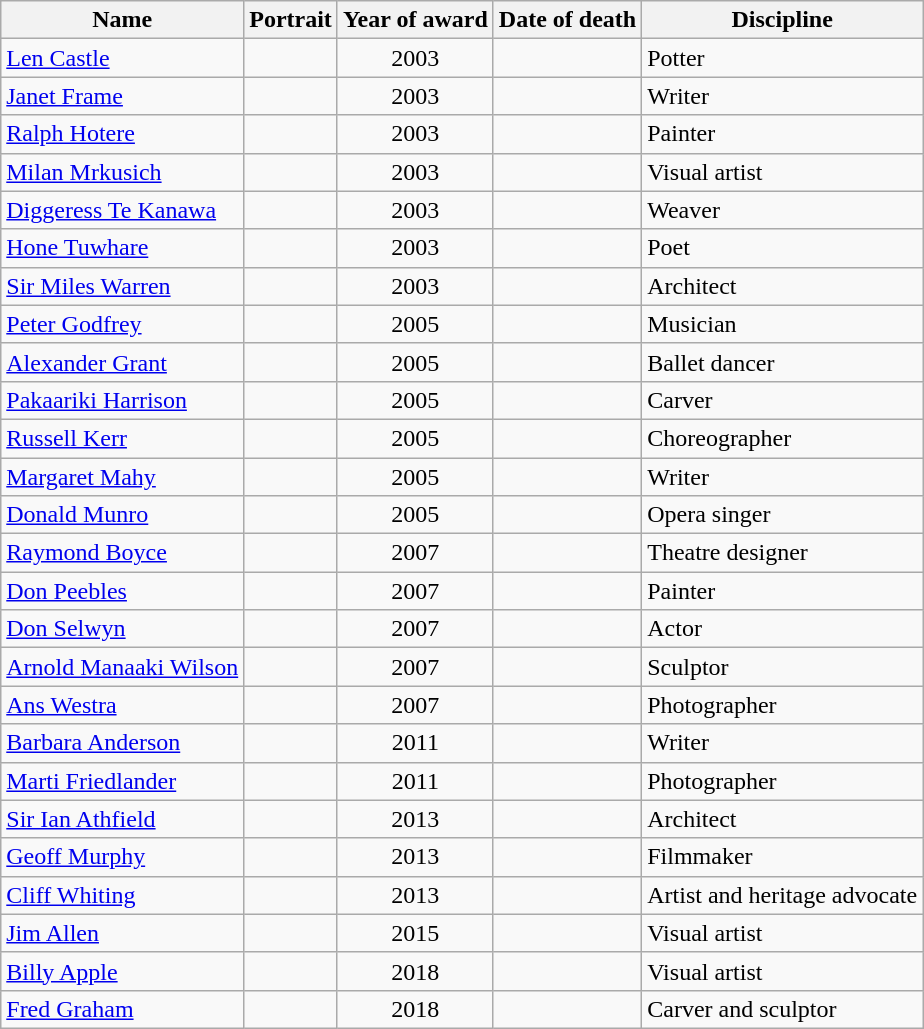<table class="wikitable sortable">
<tr a>
<th>Name</th>
<th scope="col" class="unsortable">Portrait</th>
<th>Year of award</th>
<th>Date of death</th>
<th>Discipline</th>
</tr>
<tr>
<td><a href='#'>Len Castle</a><br></td>
<td></td>
<td align=center>2003</td>
<td></td>
<td>Potter</td>
</tr>
<tr>
<td><a href='#'>Janet Frame</a><br></td>
<td></td>
<td align=center>2003</td>
<td></td>
<td>Writer</td>
</tr>
<tr>
<td><a href='#'>Ralph Hotere</a><br></td>
<td></td>
<td align=center>2003</td>
<td></td>
<td>Painter</td>
</tr>
<tr>
<td><a href='#'>Milan Mrkusich</a><br></td>
<td></td>
<td align=center>2003</td>
<td></td>
<td>Visual artist</td>
</tr>
<tr>
<td><a href='#'>Diggeress Te Kanawa</a><br></td>
<td></td>
<td align=center>2003</td>
<td></td>
<td>Weaver</td>
</tr>
<tr>
<td><a href='#'>Hone Tuwhare</a></td>
<td></td>
<td align=center>2003</td>
<td></td>
<td>Poet</td>
</tr>
<tr>
<td><a href='#'>Sir Miles Warren</a><br></td>
<td></td>
<td align=center>2003</td>
<td></td>
<td>Architect</td>
</tr>
<tr>
<td><a href='#'>Peter Godfrey</a><br></td>
<td></td>
<td align=center>2005</td>
<td></td>
<td>Musician</td>
</tr>
<tr>
<td><a href='#'>Alexander Grant</a><br></td>
<td></td>
<td align=center>2005</td>
<td></td>
<td>Ballet dancer</td>
</tr>
<tr>
<td><a href='#'>Pakaariki Harrison</a><br></td>
<td></td>
<td align=center>2005</td>
<td></td>
<td>Carver</td>
</tr>
<tr>
<td><a href='#'>Russell Kerr</a><br></td>
<td></td>
<td align=center>2005</td>
<td></td>
<td>Choreographer</td>
</tr>
<tr>
<td><a href='#'>Margaret Mahy</a><br></td>
<td></td>
<td align=center>2005</td>
<td></td>
<td>Writer</td>
</tr>
<tr>
<td><a href='#'>Donald Munro</a><br></td>
<td></td>
<td align=center>2005</td>
<td></td>
<td>Opera singer</td>
</tr>
<tr>
<td><a href='#'>Raymond Boyce</a><br></td>
<td></td>
<td align=center>2007</td>
<td></td>
<td>Theatre designer</td>
</tr>
<tr>
<td><a href='#'>Don Peebles</a><br></td>
<td></td>
<td align=center>2007</td>
<td></td>
<td>Painter</td>
</tr>
<tr>
<td><a href='#'>Don Selwyn</a><br></td>
<td></td>
<td align=center>2007</td>
<td></td>
<td>Actor</td>
</tr>
<tr>
<td><a href='#'>Arnold Manaaki Wilson</a><br></td>
<td></td>
<td align=center>2007</td>
<td></td>
<td>Sculptor</td>
</tr>
<tr>
<td><a href='#'>Ans Westra</a><br></td>
<td></td>
<td align=center>2007</td>
<td></td>
<td>Photographer</td>
</tr>
<tr>
<td><a href='#'>Barbara Anderson</a></td>
<td></td>
<td align=center>2011</td>
<td></td>
<td>Writer</td>
</tr>
<tr>
<td><a href='#'>Marti Friedlander</a><br></td>
<td></td>
<td align=center>2011</td>
<td></td>
<td>Photographer</td>
</tr>
<tr>
<td><a href='#'>Sir Ian Athfield</a><br></td>
<td></td>
<td align=center>2013</td>
<td></td>
<td>Architect</td>
</tr>
<tr>
<td><a href='#'>Geoff Murphy</a><br></td>
<td></td>
<td align=center>2013</td>
<td></td>
<td>Filmmaker</td>
</tr>
<tr>
<td><a href='#'>Cliff Whiting</a><br></td>
<td></td>
<td align=center>2013</td>
<td></td>
<td>Artist and heritage advocate</td>
</tr>
<tr>
<td><a href='#'>Jim Allen</a><br></td>
<td></td>
<td align=center>2015</td>
<td></td>
<td>Visual artist</td>
</tr>
<tr>
<td><a href='#'>Billy Apple</a><br></td>
<td></td>
<td align=center>2018</td>
<td></td>
<td>Visual artist</td>
</tr>
<tr>
<td><a href='#'>Fred Graham</a><br></td>
<td></td>
<td align=center>2018</td>
<td></td>
<td>Carver and sculptor</td>
</tr>
</table>
